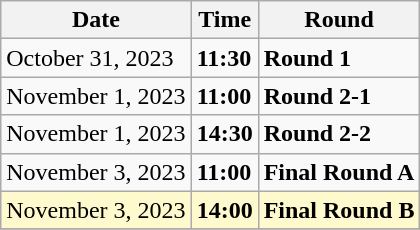<table class="wikitable">
<tr>
<th>Date</th>
<th>Time</th>
<th>Round</th>
</tr>
<tr>
<td>October 31, 2023</td>
<td><strong>11:30</strong></td>
<td><strong>Round 1</strong></td>
</tr>
<tr>
<td>November 1, 2023</td>
<td><strong>11:00</strong></td>
<td><strong>Round 2-1</strong></td>
</tr>
<tr>
<td>November 1, 2023</td>
<td><strong>14:30</strong></td>
<td><strong>Round 2-2</strong></td>
</tr>
<tr>
<td>November 3, 2023</td>
<td><strong>11:00</strong></td>
<td><strong>Final Round A</strong></td>
</tr>
<tr style=background:lemonchiffon>
<td>November 3, 2023</td>
<td><strong>14:00</strong></td>
<td><strong>Final Round B</strong></td>
</tr>
<tr>
</tr>
</table>
